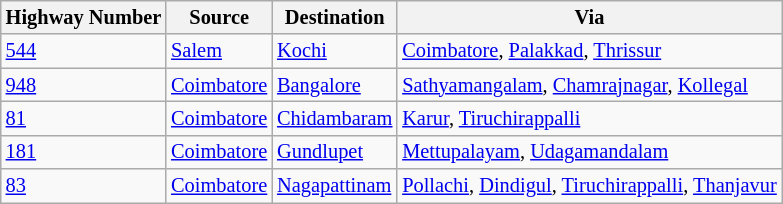<table class="wikitable sortable" style="font-size: 85%">
<tr>
<th>Highway Number</th>
<th>Source</th>
<th>Destination</th>
<th>Via</th>
</tr>
<tr>
<td><a href='#'>544</a></td>
<td><a href='#'>Salem</a></td>
<td><a href='#'>Kochi</a></td>
<td><a href='#'>Coimbatore</a>, <a href='#'>Palakkad</a>, <a href='#'>Thrissur</a></td>
</tr>
<tr>
<td><a href='#'>948</a></td>
<td><a href='#'>Coimbatore</a></td>
<td><a href='#'>Bangalore</a></td>
<td><a href='#'>Sathyamangalam</a>, <a href='#'>Chamrajnagar</a>, <a href='#'>Kollegal</a></td>
</tr>
<tr>
<td><a href='#'>81</a></td>
<td><a href='#'>Coimbatore</a></td>
<td><a href='#'>Chidambaram</a></td>
<td><a href='#'>Karur</a>, <a href='#'>Tiruchirappalli</a></td>
</tr>
<tr>
<td><a href='#'>181</a></td>
<td><a href='#'>Coimbatore</a></td>
<td><a href='#'>Gundlupet</a></td>
<td><a href='#'>Mettupalayam</a>, <a href='#'>Udagamandalam</a></td>
</tr>
<tr>
<td><a href='#'>83</a></td>
<td><a href='#'>Coimbatore</a></td>
<td><a href='#'>Nagapattinam</a></td>
<td><a href='#'>Pollachi</a>, <a href='#'>Dindigul</a>, <a href='#'>Tiruchirappalli</a>, <a href='#'>Thanjavur</a></td>
</tr>
</table>
